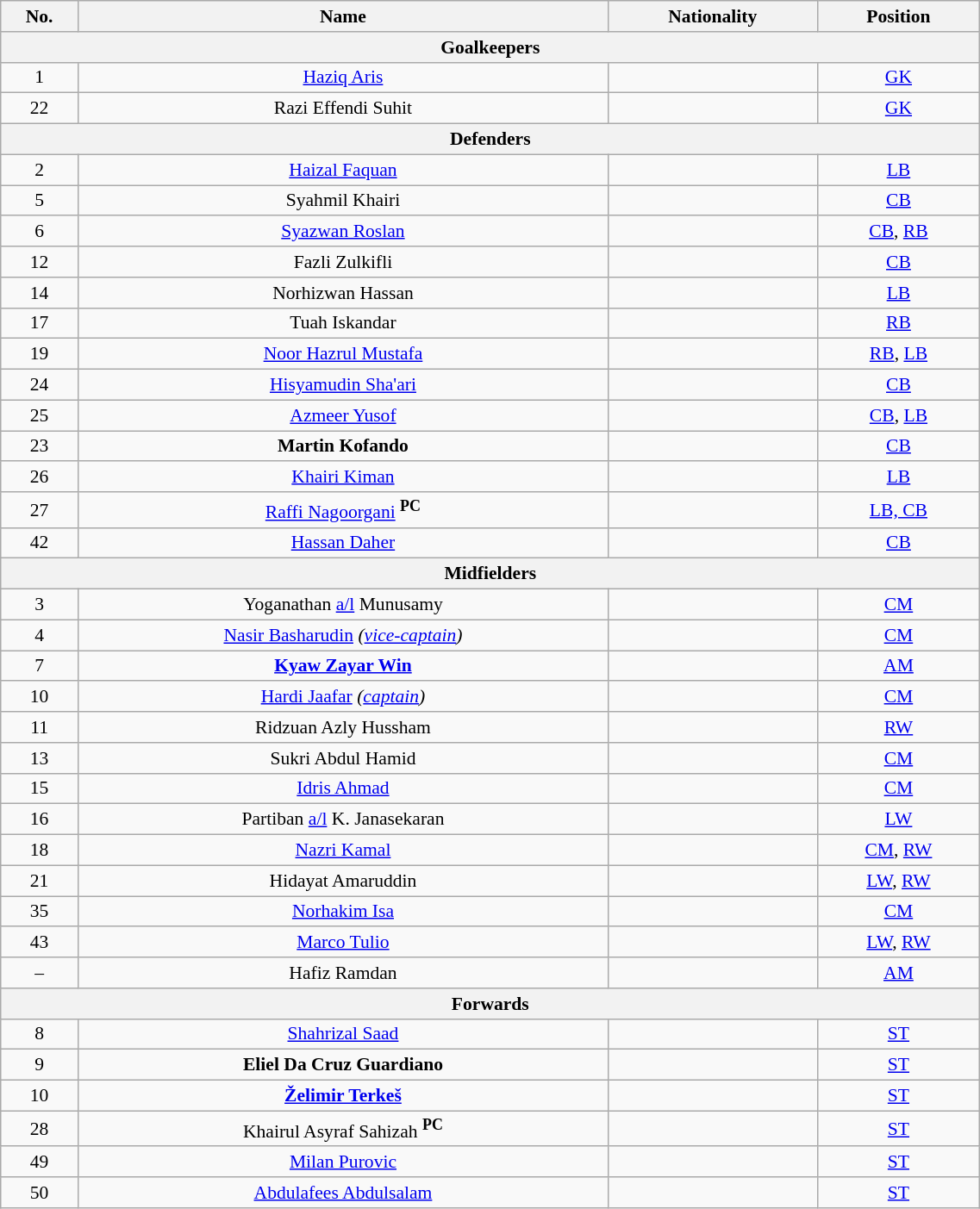<table class="wikitable"  style="text-align:center; font-size:90%; width:60%;">
<tr>
<th style="background:; color:; text-align:center;">No.</th>
<th style="background:; color:; text-align:center;">Name</th>
<th style="background:; color:; text-align:center;">Nationality</th>
<th style="background:; color:; text-align:center;">Position</th>
</tr>
<tr>
<th colspan="4"  style="background:; color:; text-align:center;">Goalkeepers</th>
</tr>
<tr>
<td>1</td>
<td><a href='#'>Haziq Aris</a></td>
<td></td>
<td><a href='#'>GK</a></td>
</tr>
<tr>
<td>22</td>
<td>Razi Effendi Suhit</td>
<td></td>
<td><a href='#'>GK</a></td>
</tr>
<tr>
<th colspan="4"  style="background:; color:; text-align:center;">Defenders</th>
</tr>
<tr>
<td>2</td>
<td><a href='#'>Haizal Faquan</a></td>
<td></td>
<td><a href='#'>LB</a></td>
</tr>
<tr>
<td>5</td>
<td>Syahmil Khairi</td>
<td></td>
<td><a href='#'>CB</a></td>
</tr>
<tr>
<td>6</td>
<td><a href='#'>Syazwan Roslan</a></td>
<td></td>
<td><a href='#'>CB</a>, <a href='#'>RB</a></td>
</tr>
<tr>
<td>12</td>
<td>Fazli Zulkifli</td>
<td></td>
<td><a href='#'>CB</a></td>
</tr>
<tr>
<td>14</td>
<td>Norhizwan Hassan</td>
<td></td>
<td><a href='#'>LB</a></td>
</tr>
<tr>
<td>17</td>
<td>Tuah Iskandar</td>
<td></td>
<td><a href='#'>RB</a></td>
</tr>
<tr>
<td>19</td>
<td><a href='#'>Noor Hazrul Mustafa</a></td>
<td></td>
<td><a href='#'>RB</a>, <a href='#'>LB</a></td>
</tr>
<tr>
<td>24</td>
<td><a href='#'>Hisyamudin Sha'ari</a></td>
<td></td>
<td><a href='#'>CB</a></td>
</tr>
<tr>
<td>25</td>
<td><a href='#'>Azmeer Yusof</a></td>
<td></td>
<td><a href='#'>CB</a>, <a href='#'>LB</a></td>
</tr>
<tr>
<td>23</td>
<td><strong>Martin Kofando</strong></td>
<td></td>
<td><a href='#'>CB</a></td>
</tr>
<tr>
<td>26</td>
<td><a href='#'>Khairi Kiman</a></td>
<td></td>
<td><a href='#'>LB</a></td>
</tr>
<tr>
<td>27</td>
<td><a href='#'>Raffi Nagoorgani</a> <sup><strong>PC</strong></sup></td>
<td></td>
<td><a href='#'>LB, CB</a></td>
</tr>
<tr>
<td>42</td>
<td><a href='#'>Hassan Daher</a></td>
<td></td>
<td><a href='#'>CB</a></td>
</tr>
<tr>
<th colspan="4"  style="background:; color:; text-align:center;">Midfielders</th>
</tr>
<tr>
<td>3</td>
<td>Yoganathan <a href='#'>a/l</a> Munusamy</td>
<td></td>
<td><a href='#'>CM</a></td>
</tr>
<tr>
<td>4</td>
<td><a href='#'>Nasir Basharudin</a> <em>(<a href='#'>vice-captain</a>)</em></td>
<td></td>
<td><a href='#'>CM</a></td>
</tr>
<tr>
<td>7</td>
<td><strong><a href='#'>Kyaw Zayar Win</a></strong></td>
<td></td>
<td><a href='#'>AM</a></td>
</tr>
<tr>
<td>10</td>
<td><a href='#'>Hardi Jaafar</a> <em>(<a href='#'>captain</a>)</em></td>
<td></td>
<td><a href='#'>CM</a></td>
</tr>
<tr>
<td>11</td>
<td>Ridzuan Azly Hussham</td>
<td></td>
<td><a href='#'>RW</a></td>
</tr>
<tr>
<td>13</td>
<td>Sukri Abdul Hamid</td>
<td></td>
<td><a href='#'>CM</a></td>
</tr>
<tr>
<td>15</td>
<td><a href='#'>Idris Ahmad</a></td>
<td></td>
<td><a href='#'>CM</a></td>
</tr>
<tr>
<td>16</td>
<td>Partiban <a href='#'>a/l</a> K. Janasekaran</td>
<td></td>
<td><a href='#'>LW</a></td>
</tr>
<tr>
<td>18</td>
<td><a href='#'>Nazri Kamal</a></td>
<td></td>
<td><a href='#'>CM</a>, <a href='#'>RW</a></td>
</tr>
<tr>
<td>21</td>
<td>Hidayat Amaruddin</td>
<td></td>
<td><a href='#'>LW</a>, <a href='#'>RW</a></td>
</tr>
<tr>
<td>35</td>
<td><a href='#'>Norhakim Isa</a></td>
<td></td>
<td><a href='#'>CM</a></td>
</tr>
<tr>
<td>43</td>
<td><a href='#'>Marco Tulio</a></td>
<td></td>
<td><a href='#'>LW</a>, <a href='#'>RW</a></td>
</tr>
<tr>
<td>–</td>
<td>Hafiz Ramdan</td>
<td></td>
<td><a href='#'>AM</a></td>
</tr>
<tr>
<th colspan="4"  style="background:; color:; text-align:center;">Forwards</th>
</tr>
<tr>
<td>8</td>
<td><a href='#'>Shahrizal Saad</a></td>
<td></td>
<td><a href='#'>ST</a></td>
</tr>
<tr>
<td>9</td>
<td><strong>Eliel Da Cruz Guardiano</strong></td>
<td></td>
<td><a href='#'>ST</a></td>
</tr>
<tr>
<td>10</td>
<td><strong><a href='#'>Želimir Terkeš</a></strong></td>
<td></td>
<td><a href='#'>ST</a></td>
</tr>
<tr>
<td>28</td>
<td>Khairul Asyraf Sahizah <sup><strong>PC</strong></sup></td>
<td></td>
<td><a href='#'>ST</a></td>
</tr>
<tr>
<td>49</td>
<td><a href='#'>Milan Purovic</a></td>
<td></td>
<td><a href='#'>ST</a></td>
</tr>
<tr>
<td>50</td>
<td><a href='#'>Abdulafees Abdulsalam</a></td>
<td></td>
<td><a href='#'>ST</a></td>
</tr>
</table>
